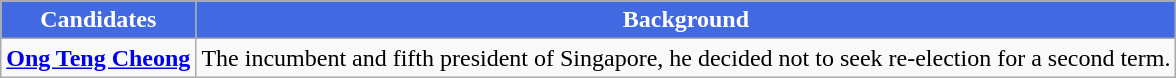<table class="wikitable">
<tr>
<th style="background:RoyalBlue; color: white;">Candidates</th>
<th style="background:RoyalBlue; color: white;">Background</th>
</tr>
<tr>
<td><strong><a href='#'>Ong Teng Cheong</a></strong></td>
<td>The incumbent and fifth president of Singapore, he decided not to seek re-election for a second term.</td>
</tr>
</table>
